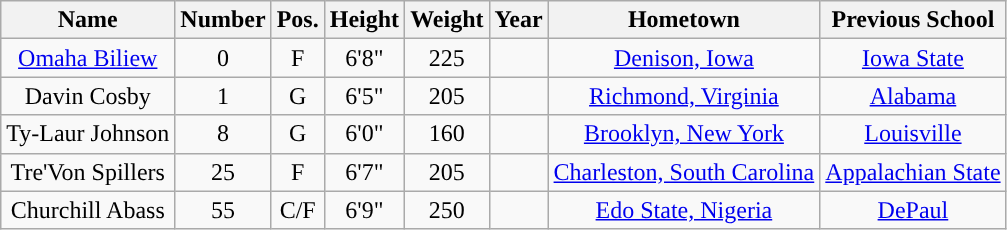<table class="wikitable sortable" border="1" style="text-align:center;">
<tr align=center>
<th>Name</th>
<th>Number</th>
<th>Pos.</th>
<th>Height</th>
<th>Weight</th>
<th>Year</th>
<th>Hometown</th>
<th>Previous School</th>
</tr>
<tr>
<td><a href='#'>Omaha Biliew</a></td>
<td>0</td>
<td>F</td>
<td>6'8"</td>
<td>225</td>
<td></td>
<td><a href='#'>Denison, Iowa</a></td>
<td><a href='#'>Iowa State</a></td>
</tr>
<tr>
<td>Davin Cosby</td>
<td>1</td>
<td>G</td>
<td>6'5"</td>
<td>205</td>
<td></td>
<td><a href='#'>Richmond, Virginia</a></td>
<td><a href='#'>Alabama</a></td>
</tr>
<tr>
<td>Ty-Laur Johnson</td>
<td>8</td>
<td>G</td>
<td>6'0"</td>
<td>160</td>
<td></td>
<td><a href='#'>Brooklyn, New York</a></td>
<td><a href='#'>Louisville</a></td>
</tr>
<tr>
<td>Tre'Von Spillers</td>
<td>25</td>
<td>F</td>
<td>6'7"</td>
<td>205</td>
<td></td>
<td><a href='#'>Charleston, South Carolina</a></td>
<td><a href='#'>Appalachian State</a></td>
</tr>
<tr>
<td>Churchill Abass</td>
<td>55</td>
<td>C/F</td>
<td>6'9"</td>
<td>250</td>
<td></td>
<td><a href='#'>Edo State, Nigeria</a></td>
<td><a href='#'>DePaul</a></td>
</tr>
</table>
